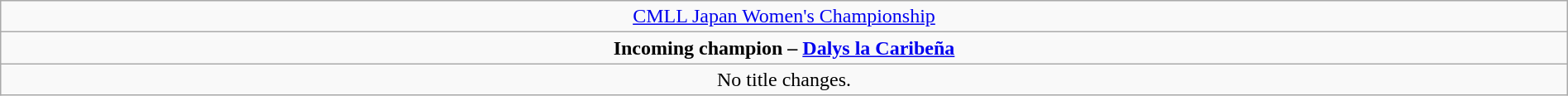<table class="wikitable" style="text-align:center; width:100%;">
<tr>
<td style="text-align: center;"><a href='#'>CMLL Japan Women's Championship</a></td>
</tr>
<tr>
<td style="text-align: center;"><strong>Incoming champion – <a href='#'>Dalys la Caribeña</a></strong></td>
</tr>
<tr>
<td>No title changes.</td>
</tr>
</table>
